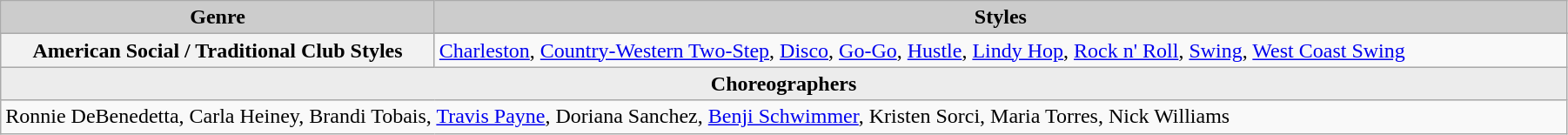<table class="wikitable" style="width:95%;">
<tr>
<th scope="column"  style="background:#ccc; width:325px;">Genre</th>
<th ! scope="column" style="background:#ccc;">Styles</th>
</tr>
<tr>
<th scope="row" rowspan=2>American Social / Traditional Club Styles</th>
</tr>
<tr>
<td><a href='#'>Charleston</a>, <a href='#'>Country-Western Two-Step</a>, <a href='#'>Disco</a>, <a href='#'>Go-Go</a>, <a href='#'>Hustle</a>, <a href='#'>Lindy Hop</a>, <a href='#'>Rock n' Roll</a>, <a href='#'>Swing</a>, <a href='#'>West Coast Swing</a></td>
</tr>
<tr>
<th scope="row" colspan=2 style="background:#ECECEC;">Choreographers</th>
</tr>
<tr>
<td colspan=2>Ronnie DeBenedetta, Carla Heiney, Brandi Tobais, <a href='#'>Travis Payne</a>, Doriana Sanchez, <a href='#'>Benji Schwimmer</a>, Kristen Sorci, Maria Torres, Nick Williams</td>
</tr>
</table>
